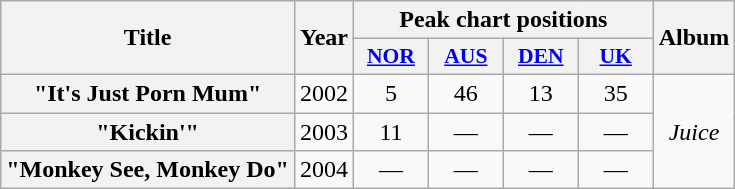<table class="wikitable plainrowheaders" style="text-align:center">
<tr>
<th scope="col" rowspan="2">Title</th>
<th scope="col" rowspan="2">Year</th>
<th scope="col" colspan="4">Peak chart positions</th>
<th scope="col" rowspan="2">Album</th>
</tr>
<tr>
<th scope="col" style="width:3em;font-size:90%;"><a href='#'>NOR</a><br></th>
<th scope="col" style="width:3em;font-size:90%;"><a href='#'>AUS</a><br></th>
<th scope="col" style="width:3em;font-size:90%;"><a href='#'>DEN</a><br></th>
<th scope="col" style="width:3em;font-size:90%;"><a href='#'>UK</a><br></th>
</tr>
<tr>
<th scope="row">"It's Just Porn Mum"</th>
<td>2002</td>
<td>5</td>
<td>46</td>
<td>13</td>
<td>35</td>
<td rowspan="3"><em>Juice</em></td>
</tr>
<tr>
<th scope="row">"Kickin'"</th>
<td>2003</td>
<td>11</td>
<td>—</td>
<td>—</td>
<td>—</td>
</tr>
<tr>
<th scope="row">"Monkey See, Monkey Do"</th>
<td>2004</td>
<td>—</td>
<td>—</td>
<td>—</td>
<td>—</td>
</tr>
</table>
